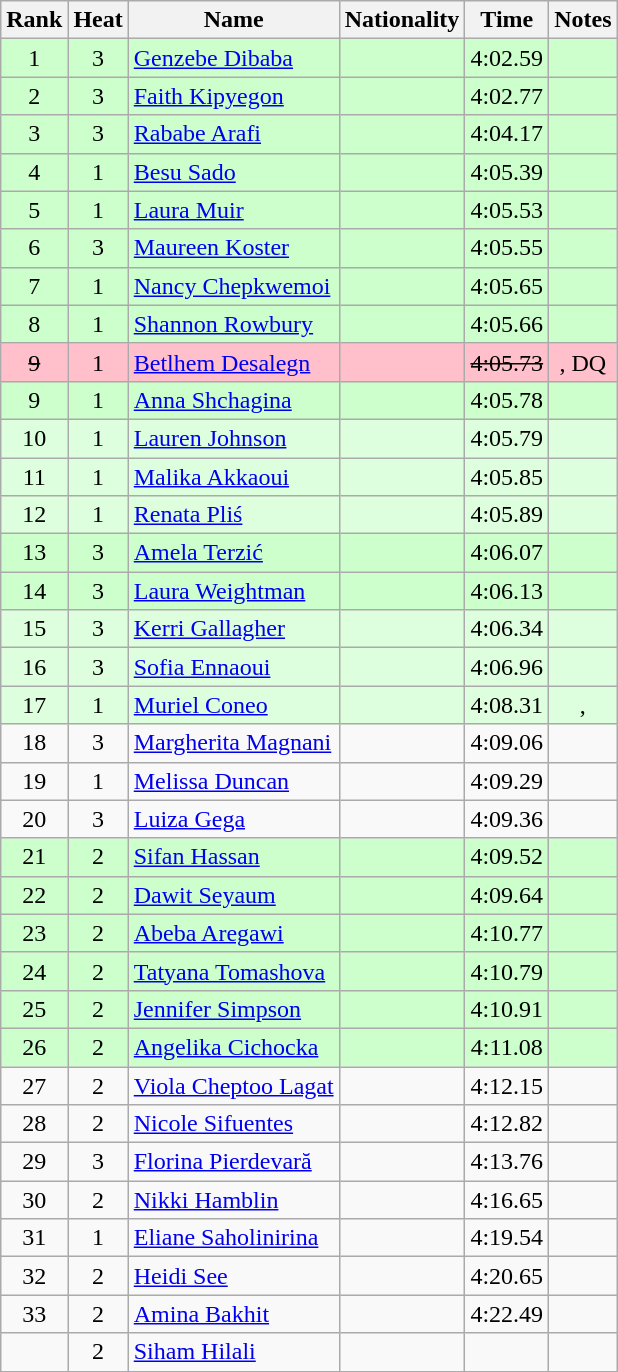<table class="wikitable sortable" style="text-align:center">
<tr>
<th>Rank</th>
<th>Heat</th>
<th>Name</th>
<th>Nationality</th>
<th>Time</th>
<th>Notes</th>
</tr>
<tr bgcolor=ccffcc>
<td>1</td>
<td>3</td>
<td align=left><a href='#'>Genzebe Dibaba</a></td>
<td align=left></td>
<td>4:02.59</td>
<td></td>
</tr>
<tr bgcolor=ccffcc>
<td>2</td>
<td>3</td>
<td align=left><a href='#'>Faith Kipyegon</a></td>
<td align=left></td>
<td>4:02.77</td>
<td></td>
</tr>
<tr bgcolor=ccffcc>
<td>3</td>
<td>3</td>
<td align=left><a href='#'>Rababe Arafi</a></td>
<td align=left></td>
<td>4:04.17</td>
<td></td>
</tr>
<tr bgcolor=ccffcc>
<td>4</td>
<td>1</td>
<td align=left><a href='#'>Besu Sado</a></td>
<td align=left></td>
<td>4:05.39</td>
<td></td>
</tr>
<tr bgcolor=ccffcc>
<td>5</td>
<td>1</td>
<td align=left><a href='#'>Laura Muir</a></td>
<td align=left></td>
<td>4:05.53</td>
<td></td>
</tr>
<tr bgcolor=ccffcc>
<td>6</td>
<td>3</td>
<td align=left><a href='#'>Maureen Koster</a></td>
<td align=left></td>
<td>4:05.55</td>
<td></td>
</tr>
<tr bgcolor=ccffcc>
<td>7</td>
<td>1</td>
<td align=left><a href='#'>Nancy Chepkwemoi</a></td>
<td align=left></td>
<td>4:05.65</td>
<td></td>
</tr>
<tr bgcolor=ccffcc>
<td>8</td>
<td>1</td>
<td align=left><a href='#'>Shannon Rowbury</a></td>
<td align=left></td>
<td>4:05.66</td>
<td></td>
</tr>
<tr bgcolor=pink>
<td><s>9 </s></td>
<td>1</td>
<td align=left><a href='#'>Betlhem Desalegn</a></td>
<td align=left></td>
<td><s>4:05.73 </s></td>
<td>, DQ</td>
</tr>
<tr bgcolor=ccffcc>
<td>9</td>
<td>1</td>
<td align=left><a href='#'>Anna Shchagina</a></td>
<td align=left></td>
<td>4:05.78</td>
<td></td>
</tr>
<tr bgcolor=ddffdd>
<td>10</td>
<td>1</td>
<td align=left><a href='#'>Lauren Johnson</a></td>
<td align=left></td>
<td>4:05.79</td>
<td></td>
</tr>
<tr bgcolor=ddffdd>
<td>11</td>
<td>1</td>
<td align=left><a href='#'>Malika Akkaoui</a></td>
<td align=left></td>
<td>4:05.85</td>
<td></td>
</tr>
<tr bgcolor=ddffdd>
<td>12</td>
<td>1</td>
<td align=left><a href='#'>Renata Pliś</a></td>
<td align=left></td>
<td>4:05.89</td>
<td></td>
</tr>
<tr bgcolor=ccffcc>
<td>13</td>
<td>3</td>
<td align=left><a href='#'>Amela Terzić</a></td>
<td align=left></td>
<td>4:06.07</td>
<td></td>
</tr>
<tr bgcolor=ccffcc>
<td>14</td>
<td>3</td>
<td align=left><a href='#'>Laura Weightman</a></td>
<td align=left></td>
<td>4:06.13</td>
<td></td>
</tr>
<tr bgcolor=ddffdd>
<td>15</td>
<td>3</td>
<td align=left><a href='#'>Kerri Gallagher</a></td>
<td align=left></td>
<td>4:06.34</td>
<td></td>
</tr>
<tr bgcolor=ddffdd>
<td>16</td>
<td>3</td>
<td align=left><a href='#'>Sofia Ennaoui</a></td>
<td align=left></td>
<td>4:06.96</td>
<td></td>
</tr>
<tr bgcolor=ddffdd>
<td>17</td>
<td>1</td>
<td align=left><a href='#'>Muriel Coneo</a></td>
<td align=left></td>
<td>4:08.31</td>
<td>, </td>
</tr>
<tr>
<td>18</td>
<td>3</td>
<td align=left><a href='#'>Margherita Magnani</a></td>
<td align=left></td>
<td>4:09.06</td>
<td></td>
</tr>
<tr>
<td>19</td>
<td>1</td>
<td align=left><a href='#'>Melissa Duncan</a></td>
<td align=left></td>
<td>4:09.29</td>
<td></td>
</tr>
<tr>
<td>20</td>
<td>3</td>
<td align=left><a href='#'>Luiza Gega</a></td>
<td align=left></td>
<td>4:09.36</td>
<td></td>
</tr>
<tr bgcolor=ccffcc>
<td>21</td>
<td>2</td>
<td align=left><a href='#'>Sifan Hassan</a></td>
<td align=left></td>
<td>4:09.52</td>
<td></td>
</tr>
<tr bgcolor=ccffcc>
<td>22</td>
<td>2</td>
<td align=left><a href='#'>Dawit Seyaum</a></td>
<td align=left></td>
<td>4:09.64</td>
<td></td>
</tr>
<tr bgcolor=ccffcc>
<td>23</td>
<td>2</td>
<td align=left><a href='#'>Abeba Aregawi</a></td>
<td align=left></td>
<td>4:10.77</td>
<td></td>
</tr>
<tr bgcolor=ccffcc>
<td>24</td>
<td>2</td>
<td align=left><a href='#'>Tatyana Tomashova</a></td>
<td align=left></td>
<td>4:10.79</td>
<td></td>
</tr>
<tr bgcolor=ccffcc>
<td>25</td>
<td>2</td>
<td align=left><a href='#'>Jennifer Simpson</a></td>
<td align=left></td>
<td>4:10.91</td>
<td></td>
</tr>
<tr bgcolor=ccffcc>
<td>26</td>
<td>2</td>
<td align=left><a href='#'>Angelika Cichocka</a></td>
<td align=left></td>
<td>4:11.08</td>
<td></td>
</tr>
<tr>
<td>27</td>
<td>2</td>
<td align=left><a href='#'>Viola Cheptoo Lagat</a></td>
<td align=left></td>
<td>4:12.15</td>
<td></td>
</tr>
<tr>
<td>28</td>
<td>2</td>
<td align=left><a href='#'>Nicole Sifuentes</a></td>
<td align=left></td>
<td>4:12.82</td>
<td></td>
</tr>
<tr>
<td>29</td>
<td>3</td>
<td align=left><a href='#'>Florina Pierdevară</a></td>
<td align=left></td>
<td>4:13.76</td>
<td></td>
</tr>
<tr>
<td>30</td>
<td>2</td>
<td align=left><a href='#'>Nikki Hamblin</a></td>
<td align=left></td>
<td>4:16.65</td>
<td></td>
</tr>
<tr>
<td>31</td>
<td>1</td>
<td align=left><a href='#'>Eliane Saholinirina</a></td>
<td align=left></td>
<td>4:19.54</td>
<td></td>
</tr>
<tr>
<td>32</td>
<td>2</td>
<td align=left><a href='#'>Heidi See</a></td>
<td align=left></td>
<td>4:20.65</td>
<td></td>
</tr>
<tr>
<td>33</td>
<td>2</td>
<td align=left><a href='#'>Amina Bakhit</a></td>
<td align=left></td>
<td>4:22.49</td>
<td></td>
</tr>
<tr>
<td></td>
<td>2</td>
<td align=left><a href='#'>Siham Hilali</a></td>
<td align=left></td>
<td></td>
<td></td>
</tr>
</table>
